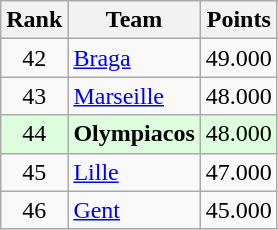<table class="wikitable" style="text-align: center;">
<tr>
<th>Rank</th>
<th>Team</th>
<th>Points</th>
</tr>
<tr>
<td>42</td>
<td align=left> <a href='#'>Braga</a></td>
<td>49.000</td>
</tr>
<tr>
<td>43</td>
<td align=left> <a href='#'>Marseille</a></td>
<td>48.000</td>
</tr>
<tr style="background:#dfd;">
<td>44</td>
<td align=left> <strong>Olympiacos</strong></td>
<td>48.000</td>
</tr>
<tr>
<td>45</td>
<td align=left> <a href='#'>Lille</a></td>
<td>47.000</td>
</tr>
<tr>
<td>46</td>
<td align=left> <a href='#'>Gent</a></td>
<td>45.000</td>
</tr>
</table>
